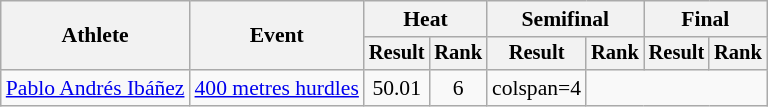<table class="wikitable" style="font-size:90%">
<tr>
<th rowspan="2">Athlete</th>
<th rowspan="2">Event</th>
<th colspan="2">Heat</th>
<th colspan="2">Semifinal</th>
<th colspan="2">Final</th>
</tr>
<tr style="font-size:95%">
<th>Result</th>
<th>Rank</th>
<th>Result</th>
<th>Rank</th>
<th>Result</th>
<th>Rank</th>
</tr>
<tr align=center>
<td align=left><a href='#'>Pablo Andrés Ibáñez</a></td>
<td align=left><a href='#'>400 metres hurdles</a></td>
<td>50.01</td>
<td>6</td>
<td>colspan=4 </td>
</tr>
</table>
